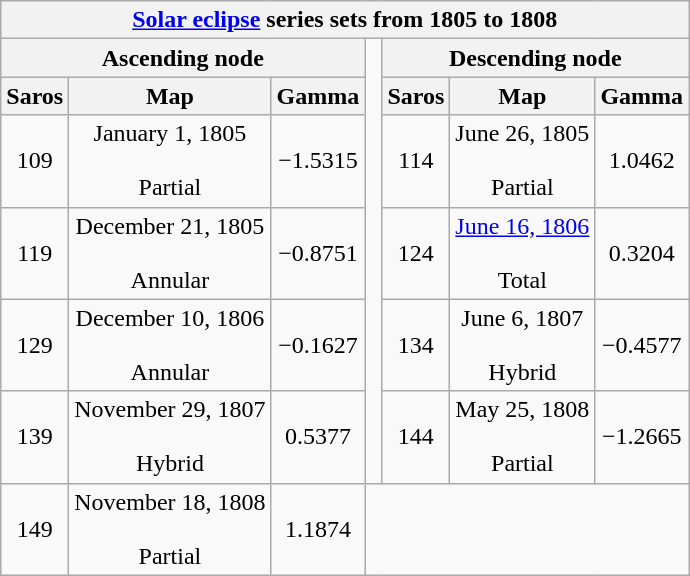<table class="wikitable mw-collapsible mw-collapsed">
<tr>
<th class="nowrap" colspan="7"><a href='#'>Solar eclipse</a> series sets from 1805 to 1808</th>
</tr>
<tr>
<th scope="col" colspan="3">Ascending node</th>
<td rowspan="6"> </td>
<th scope="col" colspan="3">Descending node</th>
</tr>
<tr style="text-align: center;">
<th scope="col">Saros</th>
<th scope="col">Map</th>
<th scope="col">Gamma</th>
<th scope="col">Saros</th>
<th scope="col">Map</th>
<th scope="col">Gamma</th>
</tr>
<tr style="text-align: center;">
<td>109</td>
<td>January 1, 1805<br><br>Partial</td>
<td>−1.5315</td>
<td>114</td>
<td>June 26, 1805<br><br>Partial</td>
<td>1.0462</td>
</tr>
<tr style="text-align: center;">
<td>119</td>
<td>December 21, 1805<br><br>Annular</td>
<td>−0.8751</td>
<td>124</td>
<td><a href='#'>June 16, 1806</a><br><br>Total</td>
<td>0.3204</td>
</tr>
<tr style="text-align: center;">
<td>129</td>
<td>December 10, 1806<br><br>Annular</td>
<td>−0.1627</td>
<td>134</td>
<td>June 6, 1807<br><br>Hybrid</td>
<td>−0.4577</td>
</tr>
<tr style="text-align: center;">
<td>139</td>
<td>November 29, 1807<br><br>Hybrid</td>
<td>0.5377</td>
<td>144</td>
<td>May 25, 1808<br><br>Partial</td>
<td>−1.2665</td>
</tr>
<tr style="text-align: center;">
<td>149</td>
<td>November 18, 1808<br><br>Partial</td>
<td>1.1874</td>
</tr>
</table>
